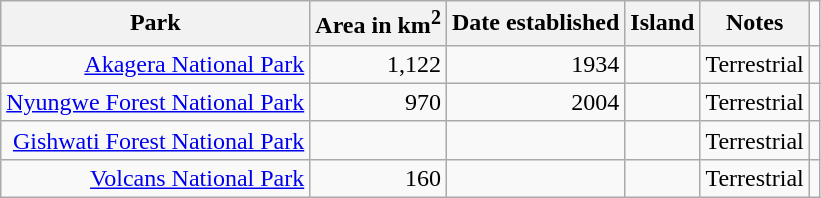<table class="wikitable sortable" style="text-align: right;">
<tr>
<th>Park</th>
<th>Area in km<sup>2</sup></th>
<th>Date established</th>
<th>Island</th>
<th>Notes</th>
</tr>
<tr>
<td><a href='#'>Akagera National Park</a></td>
<td>1,122</td>
<td>1934</td>
<td></td>
<td>Terrestrial</td>
<td></td>
</tr>
<tr>
<td><a href='#'>Nyungwe Forest National Park</a></td>
<td>970</td>
<td>2004</td>
<td></td>
<td>Terrestrial</td>
<td></td>
</tr>
<tr>
<td><a href='#'>Gishwati Forest National Park</a></td>
<td> </td>
<td> </td>
<td></td>
<td>Terrestrial</td>
<td></td>
</tr>
<tr>
<td><a href='#'>Volcans National Park</a></td>
<td>160</td>
<td> </td>
<td></td>
<td>Terrestrial</td>
<td></td>
</tr>
</table>
